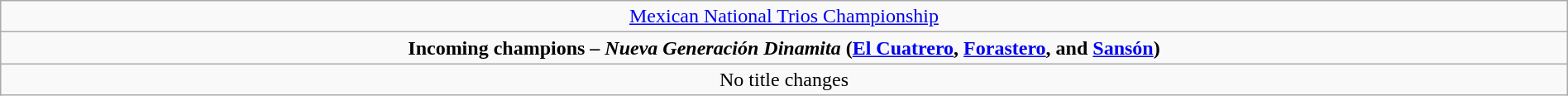<table class="wikitable" style="text-align:center; width:100%;">
<tr>
<td colspan="5" style="text-align: center;"><a href='#'>Mexican National Trios Championship</a></td>
</tr>
<tr>
<td colspan="5" style="text-align: center;"><strong>Incoming champions – <em>Nueva Generación Dinamita</em> (<a href='#'>El Cuatrero</a>, <a href='#'>Forastero</a>, and <a href='#'>Sansón</a>)</strong></td>
</tr>
<tr>
<td colspan="5">No title changes</td>
</tr>
</table>
